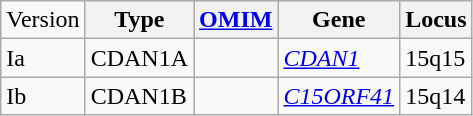<table class="wikitable">
<tr>
<td>Version</td>
<th>Type</th>
<th><a href='#'>OMIM</a></th>
<th>Gene</th>
<th>Locus</th>
</tr>
<tr>
<td>Ia</td>
<td>CDAN1A</td>
<td></td>
<td><em><a href='#'>CDAN1</a></em></td>
<td>15q15</td>
</tr>
<tr>
<td>Ib</td>
<td>CDAN1B</td>
<td></td>
<td><em><a href='#'>C15ORF41</a></em></td>
<td>15q14</td>
</tr>
</table>
